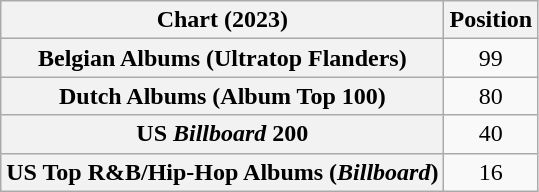<table class="wikitable sortable plainrowheaders" style="text-align:center">
<tr>
<th scope="col">Chart (2023)</th>
<th scope="col">Position</th>
</tr>
<tr>
<th scope="row">Belgian Albums (Ultratop Flanders)</th>
<td>99</td>
</tr>
<tr>
<th scope="row">Dutch Albums (Album Top 100)</th>
<td>80</td>
</tr>
<tr>
<th scope="row">US <em>Billboard</em> 200</th>
<td>40</td>
</tr>
<tr>
<th scope="row">US Top R&B/Hip-Hop Albums (<em>Billboard</em>)</th>
<td>16</td>
</tr>
</table>
